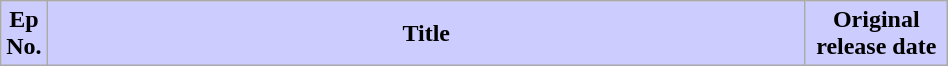<table class="wikitable" width=50%>
<tr>
<th style="background: #CCF" width="3%">Ep No.</th>
<th style="background: #CCF">Title</th>
<th style="background: #CCF" width="15%">Original release date<br>

</th>
</tr>
</table>
